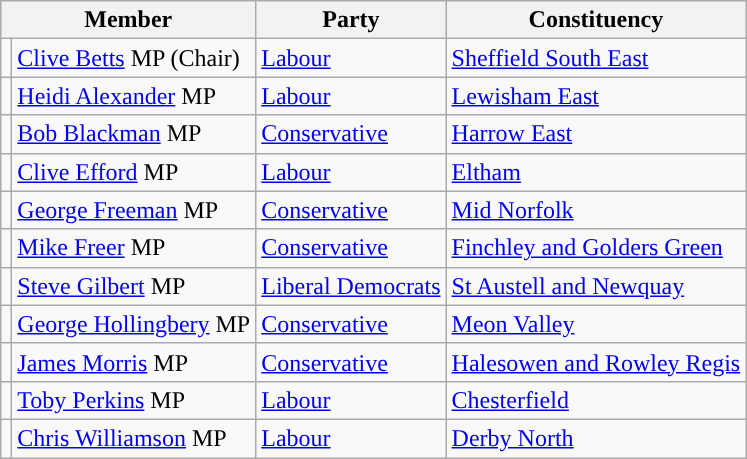<table class="wikitable">
<tr>
<th colspan="2" valign="top">Member</th>
<th valign="top">Party</th>
<th valign="top">Constituency</th>
</tr>
<tr>
<td style="color:inherit;background:"></td>
<td><a href='#'>Clive Betts</a> MP (Chair)</td>
<td><a href='#'>Labour</a></td>
<td><a href='#'>Sheffield South East</a></td>
</tr>
<tr>
<td style="color:inherit;background:"></td>
<td><a href='#'>Heidi Alexander</a> MP</td>
<td><a href='#'>Labour</a></td>
<td><a href='#'>Lewisham East</a></td>
</tr>
<tr>
<td style="color:inherit;background:"></td>
<td><a href='#'>Bob Blackman</a> MP</td>
<td><a href='#'>Conservative</a></td>
<td><a href='#'>Harrow East</a></td>
</tr>
<tr>
<td style="color:inherit;background:"></td>
<td><a href='#'>Clive Efford</a> MP</td>
<td><a href='#'>Labour</a></td>
<td><a href='#'>Eltham</a></td>
</tr>
<tr>
<td style="color:inherit;background:"></td>
<td><a href='#'>George Freeman</a> MP</td>
<td><a href='#'>Conservative</a></td>
<td><a href='#'>Mid Norfolk</a></td>
</tr>
<tr>
<td style="color:inherit;background:"></td>
<td><a href='#'>Mike Freer</a> MP</td>
<td><a href='#'>Conservative</a></td>
<td><a href='#'>Finchley and Golders Green</a></td>
</tr>
<tr>
<td style="color:inherit;background:"></td>
<td><a href='#'>Steve Gilbert</a> MP</td>
<td><a href='#'>Liberal Democrats</a></td>
<td><a href='#'>St Austell and Newquay</a></td>
</tr>
<tr>
<td style="color:inherit;background:"></td>
<td><a href='#'>George Hollingbery</a> MP</td>
<td><a href='#'>Conservative</a></td>
<td><a href='#'>Meon Valley</a></td>
</tr>
<tr>
<td style="color:inherit;background:"></td>
<td><a href='#'>James Morris</a> MP</td>
<td><a href='#'>Conservative</a></td>
<td><a href='#'>Halesowen and Rowley Regis</a></td>
</tr>
<tr>
<td style="color:inherit;background:"></td>
<td><a href='#'>Toby Perkins</a> MP</td>
<td><a href='#'>Labour</a></td>
<td><a href='#'>Chesterfield</a></td>
</tr>
<tr>
<td style="color:inherit;background:"></td>
<td><a href='#'>Chris Williamson</a> MP</td>
<td><a href='#'>Labour</a></td>
<td><a href='#'>Derby North</a></td>
</tr>
</table>
